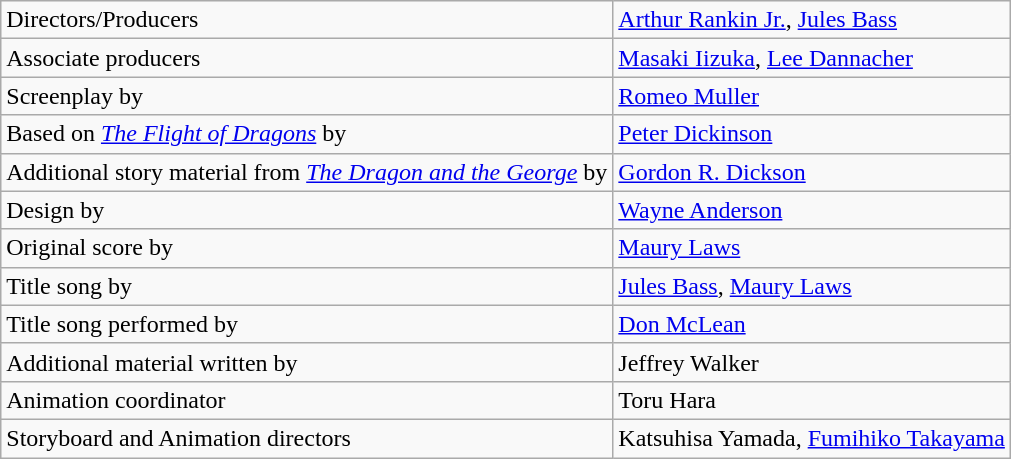<table class="wikitable">
<tr>
<td>Directors/Producers</td>
<td><a href='#'>Arthur Rankin Jr.</a>, <a href='#'>Jules Bass</a></td>
</tr>
<tr>
<td>Associate producers</td>
<td><a href='#'>Masaki Iizuka</a>, <a href='#'>Lee Dannacher</a></td>
</tr>
<tr>
<td>Screenplay by</td>
<td><a href='#'>Romeo Muller</a></td>
</tr>
<tr>
<td>Based on <em><a href='#'>The Flight of Dragons</a></em> by</td>
<td><a href='#'>Peter Dickinson</a></td>
</tr>
<tr>
<td>Additional story material from <em><a href='#'>The Dragon and the George</a></em> by</td>
<td><a href='#'>Gordon R. Dickson</a></td>
</tr>
<tr>
<td>Design by</td>
<td><a href='#'>Wayne Anderson</a></td>
</tr>
<tr>
<td>Original score by</td>
<td><a href='#'>Maury Laws</a></td>
</tr>
<tr>
<td>Title song by</td>
<td><a href='#'>Jules Bass</a>, <a href='#'>Maury Laws</a></td>
</tr>
<tr>
<td>Title song performed by</td>
<td><a href='#'>Don McLean</a></td>
</tr>
<tr>
<td>Additional material written by</td>
<td>Jeffrey Walker</td>
</tr>
<tr>
<td>Animation coordinator</td>
<td>Toru Hara</td>
</tr>
<tr>
<td>Storyboard and Animation directors</td>
<td>Katsuhisa Yamada, <a href='#'>Fumihiko Takayama</a></td>
</tr>
</table>
